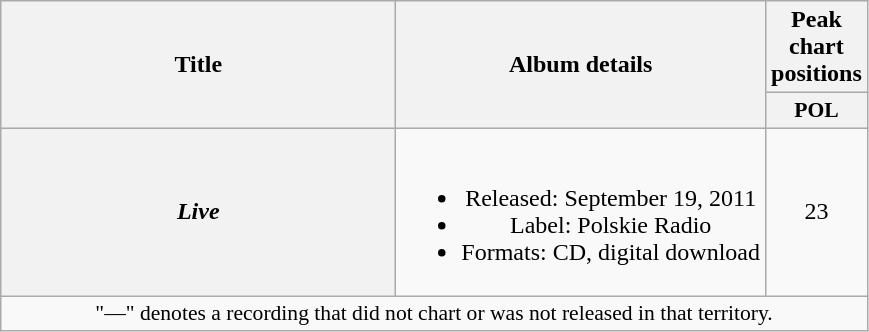<table class="wikitable plainrowheaders" style="text-align:center;">
<tr>
<th scope="col" rowspan="2" style="width:16em;">Title</th>
<th scope="col" rowspan="2">Album details</th>
<th scope="col" colspan="1">Peak chart positions</th>
</tr>
<tr>
<th scope="col" style="width:3em;font-size:90%;">POL<br></th>
</tr>
<tr>
<th scope="row"><em>Live</em></th>
<td><br><ul><li>Released: September 19, 2011</li><li>Label: Polskie Radio</li><li>Formats: CD, digital download</li></ul></td>
<td>23</td>
</tr>
<tr>
<td colspan="20" style="font-size:90%">"—" denotes a recording that did not chart or was not released in that territory.</td>
</tr>
</table>
